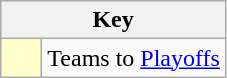<table class="wikitable" style="text-align: center;">
<tr>
<th colspan=2>Key</th>
</tr>
<tr>
<td style="background:#ffc; width:20px;"></td>
<td align=left>Teams to <a href='#'>Playoffs</a></td>
</tr>
</table>
